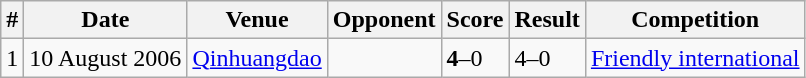<table class="wikitable">
<tr>
<th>#</th>
<th>Date</th>
<th>Venue</th>
<th>Opponent</th>
<th>Score</th>
<th>Result</th>
<th>Competition</th>
</tr>
<tr>
<td>1</td>
<td>10 August 2006</td>
<td> <a href='#'>Qinhuangdao</a></td>
<td></td>
<td><strong>4</strong>–0</td>
<td>4–0</td>
<td><a href='#'>Friendly international</a></td>
</tr>
</table>
